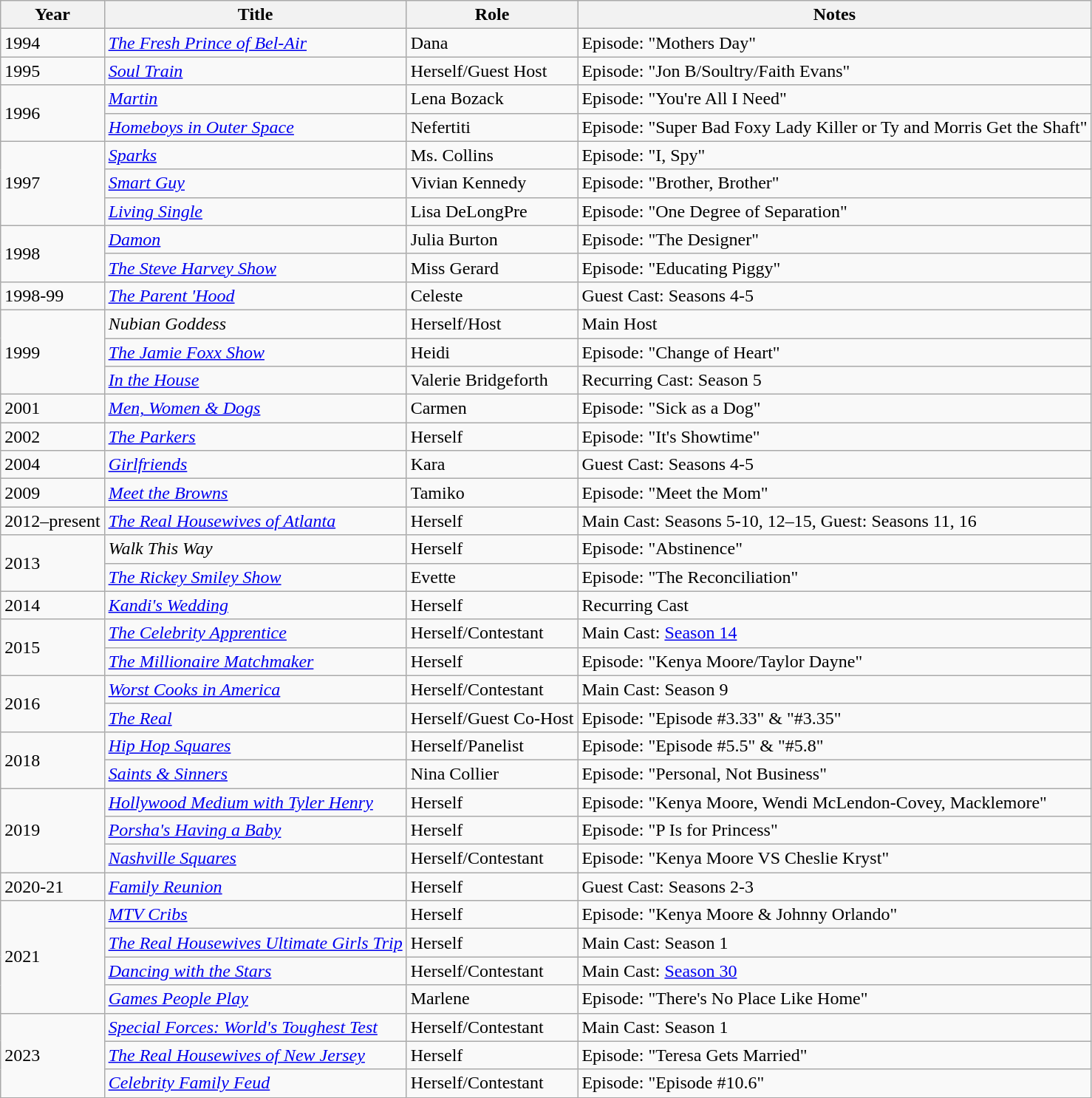<table class="wikitable plainrowheaders sortable" style="margin-right: 0;">
<tr>
<th>Year</th>
<th>Title</th>
<th>Role</th>
<th>Notes</th>
</tr>
<tr>
<td>1994</td>
<td><em><a href='#'>The Fresh Prince of Bel-Air</a></em></td>
<td>Dana</td>
<td>Episode: "Mothers Day"</td>
</tr>
<tr>
<td>1995</td>
<td><em><a href='#'>Soul Train</a></em></td>
<td>Herself/Guest Host</td>
<td>Episode: "Jon B/Soultry/Faith Evans"</td>
</tr>
<tr>
<td rowspan=2>1996</td>
<td><em><a href='#'>Martin</a></em></td>
<td>Lena Bozack</td>
<td>Episode: "You're All I Need"</td>
</tr>
<tr>
<td><em><a href='#'>Homeboys in Outer Space</a></em></td>
<td>Nefertiti</td>
<td>Episode: "Super Bad Foxy Lady Killer or Ty and Morris Get the Shaft"</td>
</tr>
<tr>
<td rowspan=3>1997</td>
<td><em><a href='#'>Sparks</a></em></td>
<td>Ms. Collins</td>
<td>Episode: "I, Spy"</td>
</tr>
<tr>
<td><em><a href='#'>Smart Guy</a></em></td>
<td>Vivian Kennedy</td>
<td>Episode: "Brother, Brother"</td>
</tr>
<tr>
<td><em><a href='#'>Living Single</a></em></td>
<td>Lisa DeLongPre</td>
<td>Episode: "One Degree of Separation"</td>
</tr>
<tr>
<td rowspan=2>1998</td>
<td><em><a href='#'>Damon</a></em></td>
<td>Julia Burton</td>
<td>Episode: "The Designer"</td>
</tr>
<tr>
<td><em><a href='#'>The Steve Harvey Show</a></em></td>
<td>Miss Gerard</td>
<td>Episode: "Educating Piggy"</td>
</tr>
<tr>
<td>1998-99</td>
<td><em><a href='#'>The Parent 'Hood</a></em></td>
<td>Celeste</td>
<td>Guest Cast: Seasons 4-5</td>
</tr>
<tr>
<td rowspan=3>1999</td>
<td><em>Nubian Goddess</em></td>
<td>Herself/Host</td>
<td>Main Host</td>
</tr>
<tr>
<td><em><a href='#'>The Jamie Foxx Show</a></em></td>
<td>Heidi</td>
<td>Episode: "Change of Heart"</td>
</tr>
<tr>
<td><em><a href='#'>In the House</a></em></td>
<td>Valerie Bridgeforth</td>
<td>Recurring Cast: Season 5</td>
</tr>
<tr>
<td>2001</td>
<td><em><a href='#'>Men, Women & Dogs</a></em></td>
<td>Carmen</td>
<td>Episode: "Sick as a Dog"</td>
</tr>
<tr>
<td>2002</td>
<td><em><a href='#'>The Parkers</a></em></td>
<td>Herself</td>
<td>Episode: "It's Showtime"</td>
</tr>
<tr>
<td>2004</td>
<td><em><a href='#'>Girlfriends</a></em></td>
<td>Kara</td>
<td>Guest Cast: Seasons 4-5</td>
</tr>
<tr>
<td>2009</td>
<td><em><a href='#'>Meet the Browns</a></em></td>
<td>Tamiko</td>
<td>Episode: "Meet the Mom"</td>
</tr>
<tr>
<td>2012–present</td>
<td><em><a href='#'>The Real Housewives of Atlanta</a></em></td>
<td>Herself</td>
<td>Main Cast: Seasons 5-10, 12–15, Guest: Seasons 11, 16</td>
</tr>
<tr>
<td rowspan=2>2013</td>
<td><em>Walk This Way</em></td>
<td>Herself</td>
<td>Episode: "Abstinence"</td>
</tr>
<tr>
<td><em><a href='#'>The Rickey Smiley Show</a></em></td>
<td>Evette</td>
<td>Episode: "The Reconciliation"</td>
</tr>
<tr>
<td>2014</td>
<td><em><a href='#'>Kandi's Wedding</a></em></td>
<td>Herself</td>
<td>Recurring Cast</td>
</tr>
<tr>
<td rowspan=2>2015</td>
<td><em><a href='#'>The Celebrity Apprentice</a></em></td>
<td>Herself/Contestant</td>
<td>Main Cast: <a href='#'>Season 14</a></td>
</tr>
<tr>
<td><em><a href='#'>The Millionaire Matchmaker</a></em></td>
<td>Herself</td>
<td>Episode: "Kenya Moore/Taylor Dayne"</td>
</tr>
<tr>
<td rowspan=2>2016</td>
<td><em><a href='#'>Worst Cooks in America</a></em></td>
<td>Herself/Contestant</td>
<td>Main Cast: Season 9</td>
</tr>
<tr>
<td><em><a href='#'>The Real</a></em></td>
<td>Herself/Guest Co-Host</td>
<td>Episode: "Episode #3.33" & "#3.35"</td>
</tr>
<tr>
<td rowspan=2>2018</td>
<td><em><a href='#'>Hip Hop Squares</a></em></td>
<td>Herself/Panelist</td>
<td>Episode: "Episode #5.5" & "#5.8"</td>
</tr>
<tr>
<td><em><a href='#'>Saints & Sinners</a></em></td>
<td>Nina Collier</td>
<td>Episode: "Personal, Not Business"</td>
</tr>
<tr>
<td rowspan=3>2019</td>
<td><em><a href='#'>Hollywood Medium with Tyler Henry</a></em></td>
<td>Herself</td>
<td>Episode: "Kenya Moore, Wendi McLendon-Covey, Macklemore"</td>
</tr>
<tr>
<td><em><a href='#'>Porsha's Having a Baby</a></em></td>
<td>Herself</td>
<td>Episode: "P Is for Princess"</td>
</tr>
<tr>
<td><em><a href='#'>Nashville Squares</a></em></td>
<td>Herself/Contestant</td>
<td>Episode: "Kenya Moore VS Cheslie Kryst"</td>
</tr>
<tr>
<td>2020-21</td>
<td><em><a href='#'>Family Reunion</a></em></td>
<td>Herself</td>
<td>Guest Cast: Seasons 2-3</td>
</tr>
<tr>
<td rowspan=4>2021</td>
<td><em><a href='#'>MTV Cribs</a></em></td>
<td>Herself</td>
<td>Episode: "Kenya Moore & Johnny Orlando"</td>
</tr>
<tr>
<td><em><a href='#'>The Real Housewives Ultimate Girls Trip</a></em></td>
<td>Herself</td>
<td>Main Cast: Season 1</td>
</tr>
<tr>
<td><em><a href='#'>Dancing with the Stars</a></em></td>
<td>Herself/Contestant</td>
<td>Main Cast: <a href='#'>Season 30</a></td>
</tr>
<tr>
<td><em><a href='#'>Games People Play</a></em></td>
<td>Marlene</td>
<td>Episode: "There's No Place Like Home"</td>
</tr>
<tr>
<td rowspan=3>2023</td>
<td><em><a href='#'>Special Forces: World's Toughest Test</a></em></td>
<td>Herself/Contestant</td>
<td>Main Cast: Season 1</td>
</tr>
<tr>
<td><em><a href='#'>The Real Housewives of New Jersey</a></em></td>
<td>Herself</td>
<td>Episode: "Teresa Gets Married"</td>
</tr>
<tr>
<td><em><a href='#'>Celebrity Family Feud</a></em></td>
<td>Herself/Contestant</td>
<td>Episode: "Episode #10.6"</td>
</tr>
</table>
